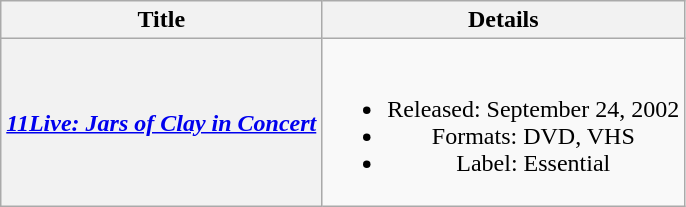<table class="wikitable plainrowheaders" style="text-align:center;">
<tr>
<th>Title</th>
<th>Details</th>
</tr>
<tr>
<th scope="row"><em><a href='#'>11Live: Jars of Clay in Concert</a></em></th>
<td><br><ul><li>Released: September 24, 2002</li><li>Formats: DVD, VHS</li><li>Label: Essential</li></ul></td>
</tr>
</table>
